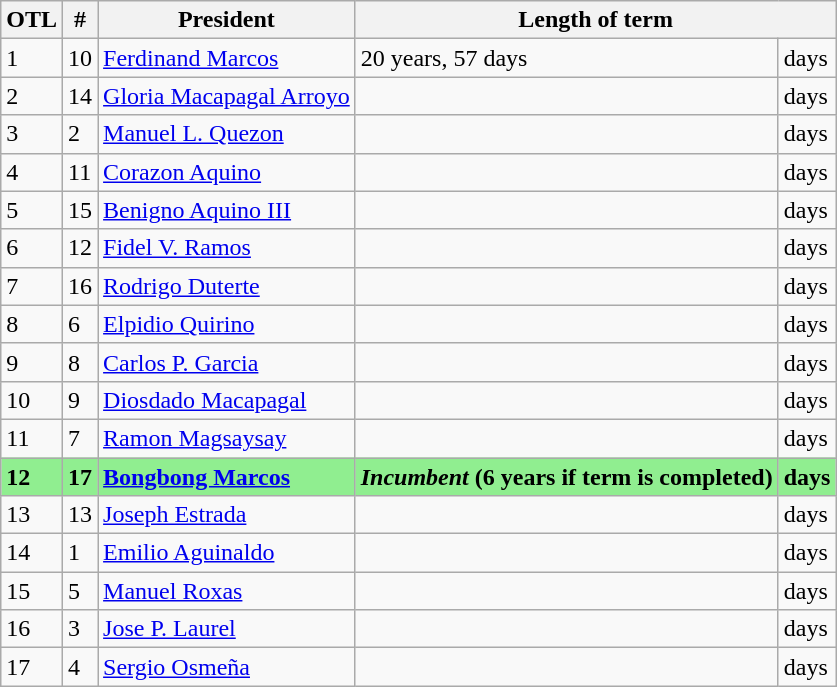<table class="wikitable sortable">
<tr>
<th>OTL</th>
<th>#</th>
<th>President</th>
<th colspan=2>Length of term</th>
</tr>
<tr>
<td>1</td>
<td>10</td>
<td><a href='#'>Ferdinand Marcos</a></td>
<td>20 years, 57 days</td>
<td> days</td>
</tr>
<tr>
<td>2</td>
<td>14</td>
<td><a href='#'>Gloria Macapagal Arroyo</a></td>
<td></td>
<td> days</td>
</tr>
<tr>
<td>3</td>
<td>2</td>
<td><a href='#'>Manuel L. Quezon</a></td>
<td></td>
<td> days</td>
</tr>
<tr>
<td>4</td>
<td>11</td>
<td><a href='#'>Corazon Aquino</a></td>
<td></td>
<td> days</td>
</tr>
<tr>
<td>5</td>
<td>15</td>
<td><a href='#'>Benigno Aquino III</a></td>
<td></td>
<td> days</td>
</tr>
<tr>
<td>6</td>
<td>12</td>
<td><a href='#'>Fidel V. Ramos</a></td>
<td></td>
<td> days</td>
</tr>
<tr>
<td>7</td>
<td>16</td>
<td><a href='#'>Rodrigo Duterte</a></td>
<td></td>
<td> days</td>
</tr>
<tr>
<td>8</td>
<td>6</td>
<td><a href='#'>Elpidio Quirino</a></td>
<td></td>
<td> days</td>
</tr>
<tr>
<td>9</td>
<td>8</td>
<td><a href='#'>Carlos P. Garcia</a></td>
<td></td>
<td> days</td>
</tr>
<tr>
<td>10</td>
<td>9</td>
<td><a href='#'>Diosdado Macapagal</a></td>
<td></td>
<td> days</td>
</tr>
<tr>
<td>11</td>
<td>7</td>
<td><a href='#'>Ramon Magsaysay</a></td>
<td></td>
<td> days</td>
</tr>
<tr>
<td style="background-color:lightgreen;"><strong>12</strong></td>
<td style="background-color:lightgreen;"><strong>17</strong></td>
<td style="background-color:lightgreen;"><strong><a href='#'>Bongbong Marcos</a></strong></td>
<td style="background-color:lightgreen;"><strong> <em>Incumbent</em> (6 years if term is completed)</strong></td>
<td style="background-color:lightgreen;"><strong> days</strong></td>
</tr>
<tr>
<td>13</td>
<td>13</td>
<td><a href='#'>Joseph Estrada</a></td>
<td></td>
<td> days</td>
</tr>
<tr>
<td>14</td>
<td>1</td>
<td><a href='#'>Emilio Aguinaldo</a></td>
<td></td>
<td> days</td>
</tr>
<tr>
<td>15</td>
<td>5</td>
<td><a href='#'>Manuel Roxas</a></td>
<td></td>
<td> days</td>
</tr>
<tr>
<td>16</td>
<td>3</td>
<td><a href='#'>Jose P. Laurel</a></td>
<td></td>
<td> days</td>
</tr>
<tr>
<td>17</td>
<td>4</td>
<td><a href='#'>Sergio Osmeña</a></td>
<td></td>
<td> days</td>
</tr>
</table>
